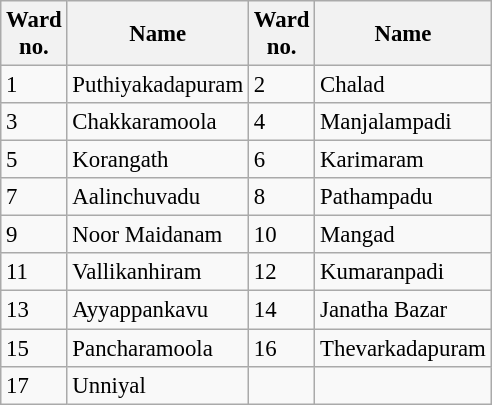<table class="wikitable sortable" style="font-size: 95%;">
<tr>
<th width="20px">Ward no.</th>
<th width="75px">Name</th>
<th width="20px">Ward no.</th>
<th width="75px">Name</th>
</tr>
<tr>
<td>1</td>
<td>Puthiyakadapuram</td>
<td>2</td>
<td>Chalad</td>
</tr>
<tr>
<td>3</td>
<td>Chakkaramoola</td>
<td>4</td>
<td>Manjalampadi</td>
</tr>
<tr>
<td>5</td>
<td>Korangath</td>
<td>6</td>
<td>Karimaram</td>
</tr>
<tr>
<td>7</td>
<td>Aalinchuvadu</td>
<td>8</td>
<td>Pathampadu</td>
</tr>
<tr>
<td>9</td>
<td>Noor Maidanam</td>
<td>10</td>
<td>Mangad</td>
</tr>
<tr>
<td>11</td>
<td>Vallikanhiram</td>
<td>12</td>
<td>Kumaranpadi</td>
</tr>
<tr>
<td>13</td>
<td>Ayyappankavu</td>
<td>14</td>
<td>Janatha Bazar</td>
</tr>
<tr>
<td>15</td>
<td>Pancharamoola</td>
<td>16</td>
<td>Thevarkadapuram</td>
</tr>
<tr>
<td>17</td>
<td>Unniyal</td>
<td></td>
<td></td>
</tr>
</table>
